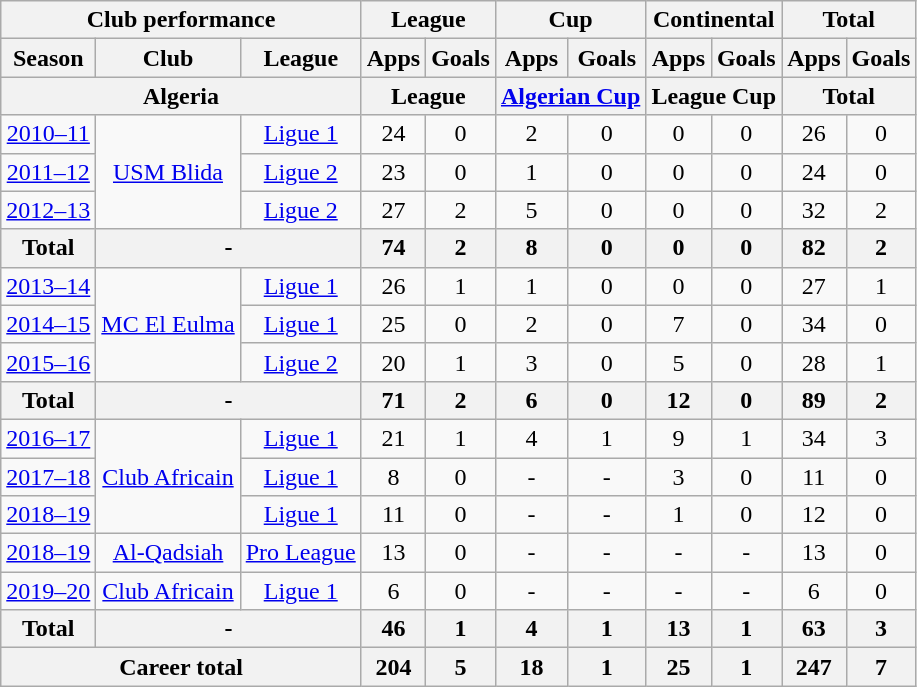<table class="wikitable" style="text-align:center">
<tr>
<th colspan=3>Club performance</th>
<th colspan=2>League</th>
<th colspan=2>Cup</th>
<th colspan=2>Continental</th>
<th colspan=2>Total</th>
</tr>
<tr>
<th>Season</th>
<th>Club</th>
<th>League</th>
<th>Apps</th>
<th>Goals</th>
<th>Apps</th>
<th>Goals</th>
<th>Apps</th>
<th>Goals</th>
<th>Apps</th>
<th>Goals</th>
</tr>
<tr>
<th colspan=3>Algeria</th>
<th colspan=2>League</th>
<th colspan=2><a href='#'>Algerian Cup</a></th>
<th colspan=2>League Cup</th>
<th colspan=2>Total</th>
</tr>
<tr>
<td><a href='#'>2010–11</a></td>
<td rowspan="3"><a href='#'>USM Blida</a></td>
<td rowspan="1"><a href='#'>Ligue 1</a></td>
<td>24</td>
<td>0</td>
<td>2</td>
<td>0</td>
<td>0</td>
<td>0</td>
<td>26</td>
<td>0</td>
</tr>
<tr>
<td><a href='#'>2011–12</a></td>
<td rowspan="1"><a href='#'>Ligue 2</a></td>
<td>23</td>
<td>0</td>
<td>1</td>
<td>0</td>
<td>0</td>
<td>0</td>
<td>24</td>
<td>0</td>
</tr>
<tr>
<td><a href='#'>2012–13</a></td>
<td rowspan="1"><a href='#'>Ligue 2</a></td>
<td>27</td>
<td>2</td>
<td>5</td>
<td>0</td>
<td>0</td>
<td>0</td>
<td>32</td>
<td>2</td>
</tr>
<tr>
<th rowspan=1>Total</th>
<th colspan=2>-</th>
<th>74</th>
<th>2</th>
<th>8</th>
<th>0</th>
<th>0</th>
<th>0</th>
<th>82</th>
<th>2</th>
</tr>
<tr>
<td><a href='#'>2013–14</a></td>
<td rowspan="3"><a href='#'>MC El Eulma</a></td>
<td rowspan="1"><a href='#'>Ligue 1</a></td>
<td>26</td>
<td>1</td>
<td>1</td>
<td>0</td>
<td>0</td>
<td>0</td>
<td>27</td>
<td>1</td>
</tr>
<tr>
<td><a href='#'>2014–15</a></td>
<td rowspan="1"><a href='#'>Ligue 1</a></td>
<td>25</td>
<td>0</td>
<td>2</td>
<td>0</td>
<td>7</td>
<td>0</td>
<td>34</td>
<td>0</td>
</tr>
<tr>
<td><a href='#'>2015–16</a></td>
<td rowspan="1"><a href='#'>Ligue 2</a></td>
<td>20</td>
<td>1</td>
<td>3</td>
<td>0</td>
<td>5</td>
<td>0</td>
<td>28</td>
<td>1</td>
</tr>
<tr>
<th rowspan=1>Total</th>
<th colspan=2>-</th>
<th>71</th>
<th>2</th>
<th>6</th>
<th>0</th>
<th>12</th>
<th>0</th>
<th>89</th>
<th>2</th>
</tr>
<tr>
<td><a href='#'>2016–17</a></td>
<td rowspan="3"><a href='#'>Club Africain</a></td>
<td rowspan="1"><a href='#'>Ligue 1</a></td>
<td>21</td>
<td>1</td>
<td>4</td>
<td>1</td>
<td>9</td>
<td>1</td>
<td>34</td>
<td>3</td>
</tr>
<tr>
<td><a href='#'>2017–18</a></td>
<td rowspan="1"><a href='#'>Ligue 1</a></td>
<td>8</td>
<td>0</td>
<td>-</td>
<td>-</td>
<td>3</td>
<td>0</td>
<td>11</td>
<td>0</td>
</tr>
<tr>
<td><a href='#'>2018–19</a></td>
<td rowspan="1"><a href='#'>Ligue 1</a></td>
<td>11</td>
<td>0</td>
<td>-</td>
<td>-</td>
<td>1</td>
<td>0</td>
<td>12</td>
<td>0</td>
</tr>
<tr>
<td><a href='#'>2018–19</a></td>
<td rowspan="1"><a href='#'>Al-Qadsiah</a></td>
<td><a href='#'>Pro League</a></td>
<td>13</td>
<td>0</td>
<td>-</td>
<td>-</td>
<td>-</td>
<td>-</td>
<td>13</td>
<td>0</td>
</tr>
<tr>
<td><a href='#'>2019–20</a></td>
<td rowspan="1"><a href='#'>Club Africain</a></td>
<td rowspan="1"><a href='#'>Ligue 1</a></td>
<td>6</td>
<td>0</td>
<td>-</td>
<td>-</td>
<td>-</td>
<td>-</td>
<td>6</td>
<td>0</td>
</tr>
<tr>
<th rowspan=1>Total</th>
<th colspan=2>-</th>
<th>46</th>
<th>1</th>
<th>4</th>
<th>1</th>
<th>13</th>
<th>1</th>
<th>63</th>
<th>3</th>
</tr>
<tr>
<th colspan=3>Career total</th>
<th>204</th>
<th>5</th>
<th>18</th>
<th>1</th>
<th>25</th>
<th>1</th>
<th>247</th>
<th>7</th>
</tr>
</table>
